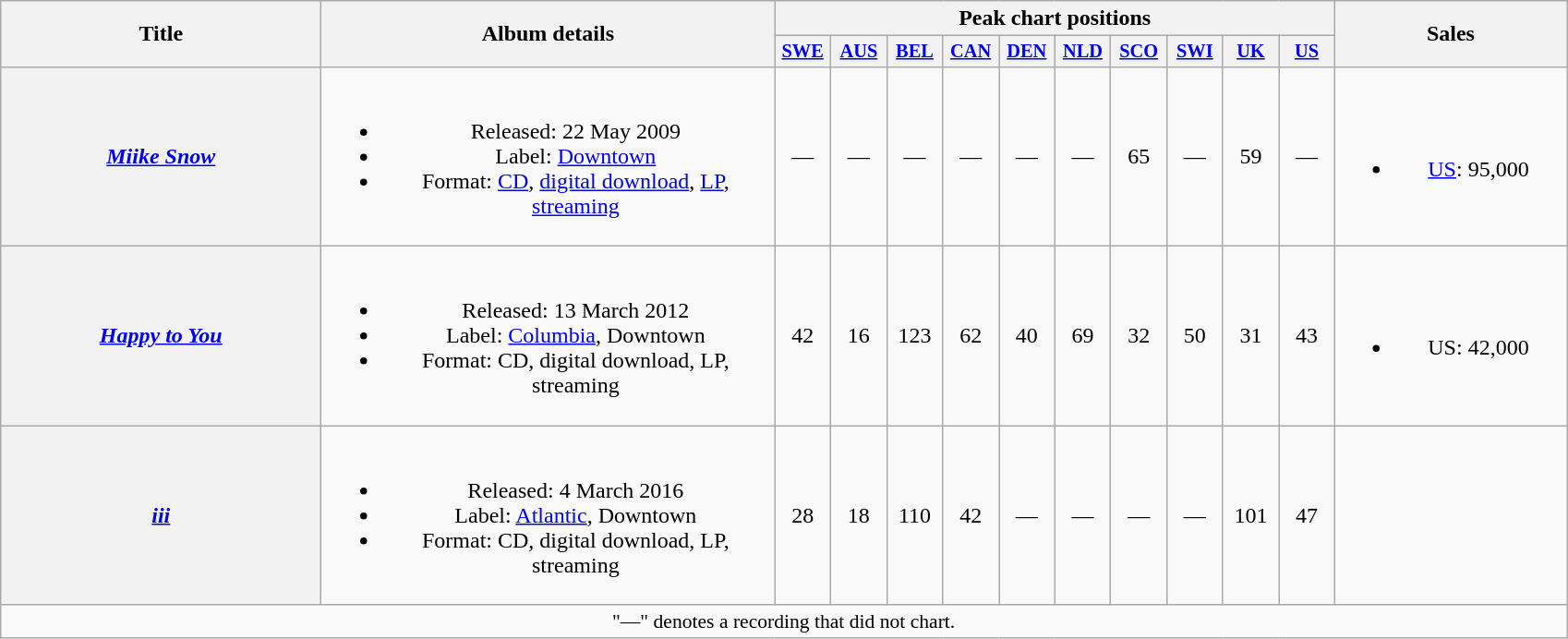<table class="wikitable plainrowheaders" style="text-align:center;" border="1">
<tr>
<th scope="col" rowspan="2" style="width:14em;">Title</th>
<th scope="col" rowspan="2" style="width:20em;">Album details</th>
<th scope="col" colspan="10">Peak chart positions</th>
<th scope="col" rowspan="2" style="width:10em;">Sales</th>
</tr>
<tr>
<th scope="col" style="width:2.5em;font-size:85%;"><a href='#'>SWE</a><br></th>
<th scope="col" style="width:2.5em;font-size:85%;"><a href='#'>AUS</a><br></th>
<th scope="col" style="width:2.5em;font-size:85%;"><a href='#'>BEL</a><br></th>
<th scope="col" style="width:2.5em;font-size:85%;"><a href='#'>CAN</a><br></th>
<th scope="col" style="width:2.5em;font-size:85%;"><a href='#'>DEN</a><br></th>
<th scope="col" style="width:2.5em;font-size:85%;"><a href='#'>NLD</a><br></th>
<th scope="col" style="width:2.5em;font-size:85%;"><a href='#'>SCO</a><br></th>
<th scope="col" style="width:2.5em;font-size:85%;"><a href='#'>SWI</a><br></th>
<th scope="col" style="width:2.5em;font-size:85%;"><a href='#'>UK</a><br></th>
<th scope="col" style="width:2.5em;font-size:85%;"><a href='#'>US</a><br></th>
</tr>
<tr>
<th scope="row"><em><a href='#'>Miike Snow</a></em></th>
<td><br><ul><li>Released: 22 May 2009 </li><li>Label: <a href='#'>Downtown</a></li><li>Format: <a href='#'>CD</a>, <a href='#'>digital download</a>, <a href='#'>LP</a>, <a href='#'>streaming</a></li></ul></td>
<td>—</td>
<td>—</td>
<td>—</td>
<td>—</td>
<td>—</td>
<td>—</td>
<td>65</td>
<td>—</td>
<td>59</td>
<td>—</td>
<td><br><ul><li><a href='#'>US</a>: 95,000</li></ul></td>
</tr>
<tr>
<th scope="row"><em><a href='#'>Happy to You</a></em></th>
<td><br><ul><li>Released: 13 March 2012 </li><li>Label: <a href='#'>Columbia</a>, Downtown</li><li>Format: CD, digital download, LP, streaming</li></ul></td>
<td>42</td>
<td>16</td>
<td>123</td>
<td>62</td>
<td>40</td>
<td>69</td>
<td>32</td>
<td>50</td>
<td>31</td>
<td>43</td>
<td><br><ul><li>US: 42,000</li></ul></td>
</tr>
<tr>
<th scope="row"><em><a href='#'>iii</a></em></th>
<td><br><ul><li>Released: 4 March 2016 </li><li>Label: <a href='#'>Atlantic</a>, Downtown</li><li>Format: CD, digital download, LP, streaming</li></ul></td>
<td>28</td>
<td>18</td>
<td>110</td>
<td>42</td>
<td>—</td>
<td>—</td>
<td>—</td>
<td>—</td>
<td>101</td>
<td>47</td>
<td></td>
</tr>
<tr>
<td colspan="13" style="font-size:90%">"—" denotes a recording that did not chart.</td>
</tr>
</table>
